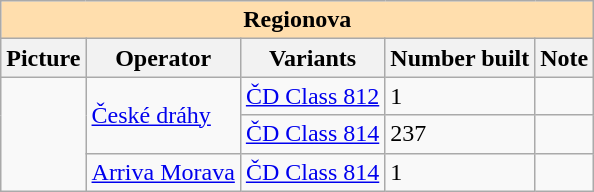<table class="wikitable">
<tr>
<th colspan="5" style="background: #ffdead;">Regionova</th>
</tr>
<tr>
<th>Picture</th>
<th>Operator</th>
<th>Variants</th>
<th>Number built</th>
<th>Note</th>
</tr>
<tr>
<td rowspan="3"></td>
<td rowspan="2"> <a href='#'>České dráhy</a></td>
<td><a href='#'>ČD Class 812</a></td>
<td>1</td>
<td></td>
</tr>
<tr>
<td><a href='#'>ČD Class 814</a></td>
<td>237</td>
<td></td>
</tr>
<tr>
<td> <a href='#'>Arriva Morava</a></td>
<td><a href='#'>ČD Class 814</a></td>
<td>1</td>
<td></td>
</tr>
</table>
